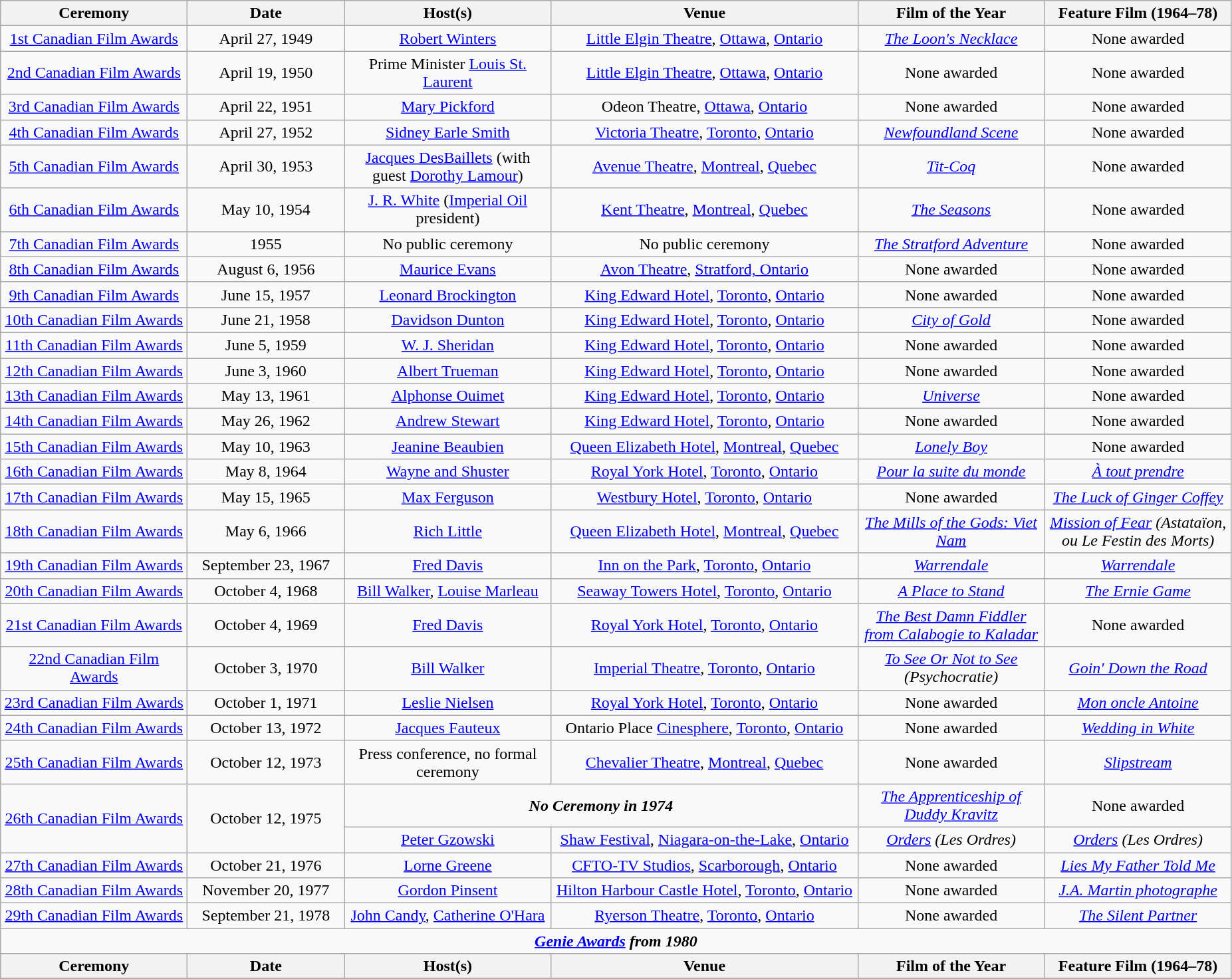<table class="sortable wikitable" style="text-align: center">
<tr>
<th style="width:180px;">Ceremony</th>
<th style="width:150px;">Date</th>
<th style="width:200px;">Host(s)</th>
<th style="width:300px;">Venue</th>
<th style="width:180px;">Film of the Year</th>
<th style="width:180px;">Feature Film (1964–78)</th>
</tr>
<tr>
<td><a href='#'>1st Canadian Film Awards</a></td>
<td>April 27, 1949</td>
<td><a href='#'>Robert Winters</a></td>
<td><a href='#'>Little Elgin Theatre</a>, <a href='#'>Ottawa</a>, <a href='#'>Ontario</a></td>
<td><em><a href='#'>The Loon's Necklace</a></em></td>
<td>None awarded</td>
</tr>
<tr>
<td><a href='#'>2nd Canadian Film Awards</a></td>
<td>April 19, 1950</td>
<td>Prime Minister <a href='#'>Louis St. Laurent</a></td>
<td><a href='#'>Little Elgin Theatre</a>, <a href='#'>Ottawa</a>, <a href='#'>Ontario</a></td>
<td>None awarded</td>
<td>None awarded</td>
</tr>
<tr>
<td><a href='#'>3rd Canadian Film Awards</a></td>
<td>April 22, 1951</td>
<td><a href='#'>Mary Pickford</a></td>
<td>Odeon Theatre, <a href='#'>Ottawa</a>, <a href='#'>Ontario</a></td>
<td>None awarded</td>
<td>None awarded</td>
</tr>
<tr>
<td><a href='#'>4th Canadian Film Awards</a></td>
<td>April 27, 1952</td>
<td><a href='#'>Sidney Earle Smith</a></td>
<td><a href='#'>Victoria Theatre</a>, <a href='#'>Toronto</a>, <a href='#'>Ontario</a></td>
<td><em><a href='#'>Newfoundland Scene</a></em></td>
<td>None awarded</td>
</tr>
<tr>
<td><a href='#'>5th Canadian Film Awards</a></td>
<td>April 30, 1953</td>
<td><a href='#'>Jacques DesBaillets</a> (with guest <a href='#'>Dorothy Lamour</a>)</td>
<td><a href='#'>Avenue Theatre</a>, <a href='#'>Montreal</a>, <a href='#'>Quebec</a></td>
<td><em><a href='#'>Tit-Coq</a></em></td>
<td>None awarded</td>
</tr>
<tr>
<td><a href='#'>6th Canadian Film Awards</a></td>
<td>May 10, 1954</td>
<td><a href='#'>J. R. White</a> (<a href='#'>Imperial Oil</a> president)</td>
<td><a href='#'>Kent Theatre</a>, <a href='#'>Montreal</a>, <a href='#'>Quebec</a></td>
<td><em><a href='#'>The Seasons</a></em></td>
<td>None awarded</td>
</tr>
<tr>
<td><a href='#'>7th Canadian Film Awards</a></td>
<td>1955</td>
<td>No public ceremony</td>
<td>No public ceremony</td>
<td><em><a href='#'>The Stratford Adventure</a></em></td>
<td>None awarded</td>
</tr>
<tr>
<td><a href='#'>8th Canadian Film Awards</a></td>
<td>August 6, 1956</td>
<td><a href='#'>Maurice Evans</a></td>
<td><a href='#'>Avon Theatre</a>, <a href='#'>Stratford, Ontario</a></td>
<td>None awarded</td>
<td>None awarded</td>
</tr>
<tr>
<td><a href='#'>9th Canadian Film Awards</a></td>
<td>June 15, 1957</td>
<td><a href='#'>Leonard Brockington</a></td>
<td><a href='#'>King Edward Hotel</a>, <a href='#'>Toronto</a>, <a href='#'>Ontario</a></td>
<td>None awarded</td>
<td>None awarded</td>
</tr>
<tr>
<td><a href='#'>10th Canadian Film Awards</a></td>
<td>June 21, 1958</td>
<td><a href='#'>Davidson Dunton</a></td>
<td><a href='#'>King Edward Hotel</a>, <a href='#'>Toronto</a>, <a href='#'>Ontario</a></td>
<td><em><a href='#'>City of Gold</a></em></td>
<td>None awarded</td>
</tr>
<tr>
<td><a href='#'>11th Canadian Film Awards</a></td>
<td>June 5, 1959</td>
<td><a href='#'>W. J. Sheridan</a></td>
<td><a href='#'>King Edward Hotel</a>, <a href='#'>Toronto</a>, <a href='#'>Ontario</a></td>
<td>None awarded</td>
<td>None awarded</td>
</tr>
<tr>
<td><a href='#'>12th Canadian Film Awards</a></td>
<td>June 3, 1960</td>
<td><a href='#'>Albert Trueman</a></td>
<td><a href='#'>King Edward Hotel</a>, <a href='#'>Toronto</a>, <a href='#'>Ontario</a></td>
<td>None awarded</td>
<td>None awarded</td>
</tr>
<tr>
<td><a href='#'>13th Canadian Film Awards</a></td>
<td>May 13, 1961</td>
<td><a href='#'>Alphonse Ouimet</a></td>
<td><a href='#'>King Edward Hotel</a>, <a href='#'>Toronto</a>, <a href='#'>Ontario</a></td>
<td><em><a href='#'>Universe</a></em></td>
<td>None awarded</td>
</tr>
<tr>
<td><a href='#'>14th Canadian Film Awards</a></td>
<td>May 26, 1962</td>
<td><a href='#'>Andrew Stewart</a></td>
<td><a href='#'>King Edward Hotel</a>, <a href='#'>Toronto</a>, <a href='#'>Ontario</a></td>
<td>None awarded</td>
<td>None awarded</td>
</tr>
<tr>
<td><a href='#'>15th Canadian Film Awards</a></td>
<td>May 10, 1963</td>
<td><a href='#'>Jeanine Beaubien</a></td>
<td><a href='#'>Queen Elizabeth Hotel</a>, <a href='#'>Montreal</a>, <a href='#'>Quebec</a></td>
<td><em><a href='#'>Lonely Boy</a></em></td>
<td>None awarded</td>
</tr>
<tr>
<td><a href='#'>16th Canadian Film Awards</a></td>
<td>May 8, 1964</td>
<td><a href='#'>Wayne and Shuster</a></td>
<td><a href='#'>Royal York Hotel</a>, <a href='#'>Toronto</a>, <a href='#'>Ontario</a></td>
<td><em><a href='#'>Pour la suite du monde</a></em></td>
<td><em><a href='#'>À tout prendre</a></em></td>
</tr>
<tr>
<td><a href='#'>17th Canadian Film Awards</a></td>
<td>May 15, 1965</td>
<td><a href='#'>Max Ferguson</a></td>
<td><a href='#'>Westbury Hotel</a>, <a href='#'>Toronto</a>, <a href='#'>Ontario</a></td>
<td>None awarded</td>
<td><em><a href='#'>The Luck of Ginger Coffey</a></em></td>
</tr>
<tr>
<td><a href='#'>18th Canadian Film Awards</a></td>
<td>May 6, 1966</td>
<td><a href='#'>Rich Little</a></td>
<td><a href='#'>Queen Elizabeth Hotel</a>, <a href='#'>Montreal</a>, <a href='#'>Quebec</a></td>
<td><em><a href='#'>The Mills of the Gods: Viet Nam</a></em></td>
<td><em><a href='#'>Mission of Fear</a> (Astataïon, ou Le Festin des Morts)</em></td>
</tr>
<tr>
<td><a href='#'>19th Canadian Film Awards</a></td>
<td>September 23, 1967</td>
<td><a href='#'>Fred Davis</a></td>
<td><a href='#'>Inn on the Park</a>, <a href='#'>Toronto</a>, <a href='#'>Ontario</a></td>
<td><em><a href='#'>Warrendale</a></em></td>
<td><em><a href='#'>Warrendale</a></em></td>
</tr>
<tr>
<td><a href='#'>20th Canadian Film Awards</a></td>
<td>October 4, 1968</td>
<td><a href='#'>Bill Walker</a>, <a href='#'>Louise Marleau</a></td>
<td><a href='#'>Seaway Towers Hotel</a>, <a href='#'>Toronto</a>, <a href='#'>Ontario</a></td>
<td><em><a href='#'>A Place to Stand</a></em></td>
<td><em><a href='#'>The Ernie Game</a></em></td>
</tr>
<tr>
<td><a href='#'>21st Canadian Film Awards</a></td>
<td>October 4, 1969</td>
<td><a href='#'>Fred Davis</a></td>
<td><a href='#'>Royal York Hotel</a>, <a href='#'>Toronto</a>, <a href='#'>Ontario</a></td>
<td><em><a href='#'>The Best Damn Fiddler from Calabogie to Kaladar</a></em></td>
<td>None awarded</td>
</tr>
<tr>
<td><a href='#'>22nd Canadian Film Awards</a></td>
<td>October 3, 1970</td>
<td><a href='#'>Bill Walker</a></td>
<td><a href='#'>Imperial Theatre</a>, <a href='#'>Toronto</a>, <a href='#'>Ontario</a></td>
<td><em><a href='#'>To See Or Not to See</a> (Psychocratie)</em></td>
<td><em><a href='#'>Goin' Down the Road</a></em></td>
</tr>
<tr>
<td><a href='#'>23rd Canadian Film Awards</a></td>
<td>October 1, 1971</td>
<td><a href='#'>Leslie Nielsen</a></td>
<td><a href='#'>Royal York Hotel</a>, <a href='#'>Toronto</a>, <a href='#'>Ontario</a></td>
<td>None awarded</td>
<td><em><a href='#'>Mon oncle Antoine</a></em></td>
</tr>
<tr>
<td><a href='#'>24th Canadian Film Awards</a></td>
<td>October 13, 1972</td>
<td><a href='#'>Jacques Fauteux</a></td>
<td>Ontario Place <a href='#'>Cinesphere</a>, <a href='#'>Toronto</a>, <a href='#'>Ontario</a></td>
<td>None awarded</td>
<td><em><a href='#'>Wedding in White</a></em></td>
</tr>
<tr>
<td><a href='#'>25th Canadian Film Awards</a></td>
<td>October 12, 1973</td>
<td>Press conference, no formal ceremony</td>
<td><a href='#'>Chevalier Theatre</a>, <a href='#'>Montreal</a>, <a href='#'>Quebec</a></td>
<td>None awarded</td>
<td><em><a href='#'>Slipstream</a></em></td>
</tr>
<tr>
<td rowspan=2><a href='#'>26th Canadian Film Awards</a></td>
<td rowspan=2>October 12, 1975</td>
<td colspan="2" align=center><strong><em>No Ceremony in 1974</em></strong></td>
<td><em><a href='#'>The Apprenticeship of Duddy Kravitz</a></em></td>
<td>None awarded</td>
</tr>
<tr>
<td><a href='#'>Peter Gzowski</a></td>
<td><a href='#'>Shaw Festival</a>, <a href='#'>Niagara-on-the-Lake</a>, <a href='#'>Ontario</a></td>
<td><em><a href='#'>Orders</a> (Les Ordres)</em></td>
<td><em><a href='#'>Orders</a> (Les Ordres)</em></td>
</tr>
<tr>
<td><a href='#'>27th Canadian Film Awards</a></td>
<td>October 21, 1976</td>
<td><a href='#'>Lorne Greene</a></td>
<td><a href='#'>CFTO-TV Studios</a>, <a href='#'>Scarborough</a>, <a href='#'>Ontario</a></td>
<td>None awarded</td>
<td><em><a href='#'>Lies My Father Told Me</a></em></td>
</tr>
<tr>
<td><a href='#'>28th Canadian Film Awards</a></td>
<td>November 20, 1977</td>
<td><a href='#'>Gordon Pinsent</a></td>
<td><a href='#'>Hilton Harbour Castle Hotel</a>, <a href='#'>Toronto</a>, <a href='#'>Ontario</a></td>
<td>None awarded</td>
<td><em><a href='#'>J.A. Martin photographe</a></em></td>
</tr>
<tr>
<td><a href='#'>29th Canadian Film Awards</a></td>
<td>September 21, 1978</td>
<td><a href='#'>John Candy</a>, <a href='#'>Catherine O'Hara</a></td>
<td><a href='#'>Ryerson Theatre</a>, <a href='#'>Toronto</a>, <a href='#'>Ontario</a></td>
<td>None awarded</td>
<td><em><a href='#'>The Silent Partner</a></em></td>
</tr>
<tr>
<td colspan="6" align=center><strong><em><a href='#'>Genie Awards</a> from 1980</em></strong></td>
</tr>
<tr>
<th style="width:180px;">Ceremony</th>
<th style="width:150px;">Date</th>
<th style="width:200px;">Host(s)</th>
<th style="width:300px;">Venue</th>
<th style="width:180px;">Film of the Year</th>
<th style="width:180px;">Feature Film (1964–78)</th>
</tr>
<tr>
</tr>
</table>
